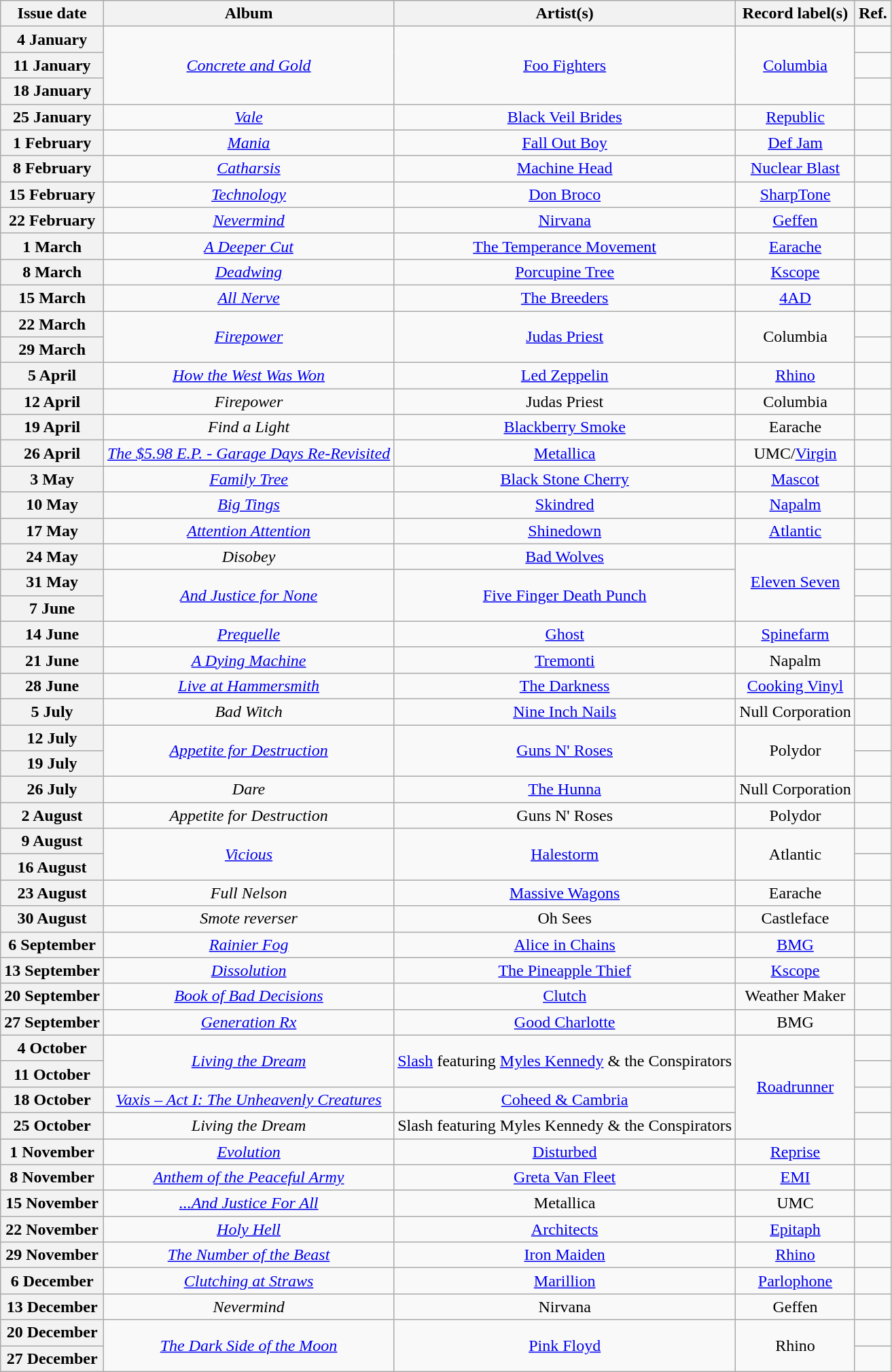<table class="wikitable plainrowheaders" style="text-align:center">
<tr>
<th scope="col">Issue date</th>
<th scope="col">Album</th>
<th scope="col">Artist(s)</th>
<th scope="col">Record label(s)</th>
<th scope="col">Ref.</th>
</tr>
<tr>
<th scope="row">4 January</th>
<td rowspan="3"><em><a href='#'>Concrete and Gold</a></em></td>
<td rowspan="3"><a href='#'>Foo Fighters</a></td>
<td rowspan="3"><a href='#'>Columbia</a></td>
<td></td>
</tr>
<tr>
<th scope="row">11 January</th>
<td></td>
</tr>
<tr>
<th scope="row">18 January</th>
<td></td>
</tr>
<tr>
<th scope="row">25 January</th>
<td><em><a href='#'>Vale</a></em></td>
<td><a href='#'>Black Veil Brides</a></td>
<td><a href='#'>Republic</a></td>
<td></td>
</tr>
<tr>
<th scope="row">1 February</th>
<td><em><a href='#'>Mania</a></em></td>
<td><a href='#'>Fall Out Boy</a></td>
<td><a href='#'>Def Jam</a></td>
<td></td>
</tr>
<tr>
<th scope="row">8 February</th>
<td><em><a href='#'>Catharsis</a></em></td>
<td><a href='#'>Machine Head</a></td>
<td><a href='#'>Nuclear Blast</a></td>
<td></td>
</tr>
<tr>
<th scope="row">15 February</th>
<td><em><a href='#'>Technology</a></em></td>
<td><a href='#'>Don Broco</a></td>
<td><a href='#'>SharpTone</a></td>
<td></td>
</tr>
<tr>
<th scope="row">22 February</th>
<td><em><a href='#'>Nevermind</a></em></td>
<td><a href='#'>Nirvana</a></td>
<td><a href='#'>Geffen</a></td>
<td></td>
</tr>
<tr>
<th scope="row">1 March</th>
<td><em><a href='#'>A Deeper Cut</a></em></td>
<td><a href='#'>The Temperance Movement</a></td>
<td><a href='#'>Earache</a></td>
<td></td>
</tr>
<tr>
<th scope="row">8 March</th>
<td><em><a href='#'>Deadwing</a></em></td>
<td><a href='#'>Porcupine Tree</a></td>
<td><a href='#'>Kscope</a></td>
<td></td>
</tr>
<tr>
<th scope="row">15 March</th>
<td><em><a href='#'>All Nerve</a></em></td>
<td><a href='#'>The Breeders</a></td>
<td><a href='#'>4AD</a></td>
<td></td>
</tr>
<tr>
<th scope="row">22 March</th>
<td rowspan="2"><em><a href='#'>Firepower</a></em></td>
<td rowspan="2"><a href='#'>Judas Priest</a></td>
<td rowspan="2">Columbia</td>
<td></td>
</tr>
<tr>
<th scope="row">29 March</th>
<td></td>
</tr>
<tr>
<th scope="row">5 April</th>
<td><em><a href='#'>How the West Was Won</a></em></td>
<td><a href='#'>Led Zeppelin</a></td>
<td><a href='#'>Rhino</a></td>
<td></td>
</tr>
<tr>
<th scope="row">12 April</th>
<td><em>Firepower</em></td>
<td>Judas Priest</td>
<td>Columbia</td>
<td></td>
</tr>
<tr>
<th scope="row">19 April</th>
<td><em>Find a Light</em></td>
<td><a href='#'>Blackberry Smoke</a></td>
<td>Earache</td>
<td></td>
</tr>
<tr>
<th scope="row">26 April</th>
<td><em><a href='#'>The $5.98 E.P. - Garage Days Re-Revisited</a></em></td>
<td><a href='#'>Metallica</a></td>
<td>UMC/<a href='#'>Virgin</a></td>
<td></td>
</tr>
<tr>
<th scope="row">3 May</th>
<td><em><a href='#'>Family Tree</a></em></td>
<td><a href='#'>Black Stone Cherry</a></td>
<td><a href='#'>Mascot</a></td>
<td></td>
</tr>
<tr>
<th scope="row">10 May</th>
<td><em><a href='#'>Big Tings</a></em></td>
<td><a href='#'>Skindred</a></td>
<td><a href='#'>Napalm</a></td>
<td></td>
</tr>
<tr>
<th scope="row">17 May</th>
<td><em><a href='#'>Attention Attention</a></em></td>
<td><a href='#'>Shinedown</a></td>
<td><a href='#'>Atlantic</a></td>
<td></td>
</tr>
<tr>
<th scope="row">24 May</th>
<td><em>Disobey</em></td>
<td><a href='#'>Bad Wolves</a></td>
<td rowspan="3"><a href='#'>Eleven Seven</a></td>
<td></td>
</tr>
<tr>
<th scope="row">31 May</th>
<td rowspan="2"><em><a href='#'>And Justice for None</a></em></td>
<td rowspan="2"><a href='#'>Five Finger Death Punch</a></td>
<td></td>
</tr>
<tr>
<th scope="row">7 June</th>
<td></td>
</tr>
<tr>
<th scope="row">14 June</th>
<td><em><a href='#'>Prequelle</a></em></td>
<td><a href='#'>Ghost</a></td>
<td><a href='#'>Spinefarm</a></td>
<td></td>
</tr>
<tr>
<th scope="row">21 June</th>
<td><em><a href='#'>A Dying Machine</a></em></td>
<td><a href='#'>Tremonti</a></td>
<td>Napalm</td>
<td></td>
</tr>
<tr>
<th scope="row">28 June</th>
<td><em><a href='#'>Live at Hammersmith</a></em></td>
<td><a href='#'>The Darkness</a></td>
<td><a href='#'>Cooking Vinyl</a></td>
<td></td>
</tr>
<tr>
<th scope="row">5 July</th>
<td><em>Bad Witch</em></td>
<td><a href='#'>Nine Inch Nails</a></td>
<td>Null Corporation</td>
<td></td>
</tr>
<tr>
<th scope="row">12 July</th>
<td rowspan="2"><em><a href='#'>Appetite for Destruction</a></em></td>
<td rowspan="2"><a href='#'>Guns N' Roses</a></td>
<td rowspan="2">Polydor</td>
<td></td>
</tr>
<tr>
<th scope="row">19 July</th>
<td></td>
</tr>
<tr>
<th scope="row">26 July</th>
<td><em>Dare</em></td>
<td><a href='#'>The Hunna</a></td>
<td>Null Corporation</td>
<td></td>
</tr>
<tr>
<th scope="row">2 August</th>
<td><em>Appetite for Destruction</em></td>
<td>Guns N' Roses</td>
<td>Polydor</td>
<td></td>
</tr>
<tr>
<th scope="row">9 August</th>
<td rowspan="2"><em><a href='#'>Vicious</a></em></td>
<td rowspan="2"><a href='#'>Halestorm</a></td>
<td rowspan="2">Atlantic</td>
<td></td>
</tr>
<tr>
<th scope="row">16 August</th>
<td></td>
</tr>
<tr>
<th scope="row">23 August</th>
<td><em>Full Nelson</em></td>
<td><a href='#'>Massive Wagons</a></td>
<td>Earache</td>
<td></td>
</tr>
<tr>
<th scope="row">30 August</th>
<td><em>Smote reverser</em></td>
<td>Oh Sees</td>
<td>Castleface</td>
<td></td>
</tr>
<tr>
<th scope="row">6 September</th>
<td><em><a href='#'>Rainier Fog</a></em></td>
<td><a href='#'>Alice in Chains</a></td>
<td><a href='#'>BMG</a></td>
<td></td>
</tr>
<tr>
<th scope="row">13 September</th>
<td><em><a href='#'>Dissolution</a></em></td>
<td><a href='#'>The Pineapple Thief</a></td>
<td><a href='#'>Kscope</a></td>
<td></td>
</tr>
<tr>
<th scope="row">20 September</th>
<td><em><a href='#'>Book of Bad Decisions</a></em></td>
<td><a href='#'>Clutch</a></td>
<td>Weather Maker</td>
<td></td>
</tr>
<tr>
<th scope="row">27 September</th>
<td><em><a href='#'>Generation Rx</a></em></td>
<td><a href='#'>Good Charlotte</a></td>
<td>BMG</td>
<td></td>
</tr>
<tr>
<th scope="row">4 October</th>
<td rowspan="2"><em><a href='#'>Living the Dream</a></em></td>
<td rowspan="2"><a href='#'>Slash</a> featuring <a href='#'>Myles Kennedy</a> & the Conspirators</td>
<td rowspan="4"><a href='#'>Roadrunner</a></td>
<td></td>
</tr>
<tr>
<th scope="row">11 October</th>
<td></td>
</tr>
<tr>
<th scope="row">18 October</th>
<td><em><a href='#'>Vaxis – Act I: The Unheavenly Creatures</a></em></td>
<td><a href='#'>Coheed & Cambria</a></td>
<td></td>
</tr>
<tr>
<th scope="row">25 October</th>
<td><em>Living the Dream</em></td>
<td>Slash featuring Myles Kennedy & the Conspirators</td>
<td></td>
</tr>
<tr>
<th scope="row">1 November</th>
<td><em><a href='#'>Evolution</a></em></td>
<td><a href='#'>Disturbed</a></td>
<td><a href='#'>Reprise</a></td>
<td></td>
</tr>
<tr>
<th scope="row">8 November</th>
<td><em><a href='#'>Anthem of the Peaceful Army</a></em></td>
<td><a href='#'>Greta Van Fleet</a></td>
<td><a href='#'>EMI</a></td>
<td></td>
</tr>
<tr>
<th scope="row">15 November</th>
<td><em><a href='#'>...And Justice For All</a></em></td>
<td>Metallica</td>
<td>UMC</td>
<td></td>
</tr>
<tr>
<th scope="row">22 November</th>
<td><em><a href='#'>Holy Hell</a></em></td>
<td><a href='#'>Architects</a></td>
<td><a href='#'>Epitaph</a></td>
<td></td>
</tr>
<tr>
<th scope="row">29 November</th>
<td><em><a href='#'>The Number of the Beast</a></em></td>
<td><a href='#'>Iron Maiden</a></td>
<td><a href='#'>Rhino</a></td>
<td></td>
</tr>
<tr>
<th scope="row">6 December</th>
<td><em><a href='#'>Clutching at Straws</a></em></td>
<td><a href='#'>Marillion</a></td>
<td><a href='#'>Parlophone</a></td>
<td></td>
</tr>
<tr>
<th scope="row">13 December</th>
<td><em>Nevermind</em></td>
<td>Nirvana</td>
<td>Geffen</td>
<td></td>
</tr>
<tr>
<th scope="row">20 December</th>
<td rowspan="2"><em><a href='#'>The Dark Side of the Moon</a></em></td>
<td rowspan="2"><a href='#'>Pink Floyd</a></td>
<td rowspan="2">Rhino</td>
<td></td>
</tr>
<tr>
<th scope="row">27 December</th>
<td></td>
</tr>
</table>
